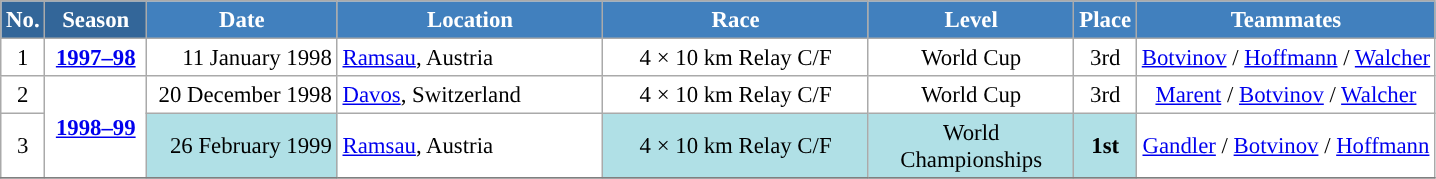<table class="wikitable sortable" style="font-size:95%; text-align:center; border:grey solid 1px; border-collapse:collapse; background:#ffffff;">
<tr style="background:#efefef;">
<th style="background-color:#369; color:white;">No.</th>
<th style="background-color:#369; color:white;">Season</th>
<th style="background-color:#4180be; color:white; width:120px;">Date</th>
<th style="background-color:#4180be; color:white; width:170px;">Location</th>
<th style="background-color:#4180be; color:white; width:170px;">Race</th>
<th style="background-color:#4180be; color:white; width:130px;">Level</th>
<th style="background-color:#4180be; color:white;">Place</th>
<th style="background-color:#4180be; color:white;">Teammates</th>
</tr>
<tr>
<td align=center>1</td>
<td rowspan=1 align=center><strong> <a href='#'>1997–98</a> </strong></td>
<td align=right>11 January 1998</td>
<td align=left> <a href='#'>Ramsau</a>, Austria</td>
<td>4 × 10 km Relay C/F</td>
<td>World Cup</td>
<td>3rd</td>
<td><a href='#'>Botvinov</a> / <a href='#'>Hoffmann</a> / <a href='#'>Walcher</a></td>
</tr>
<tr>
<td align=center>2</td>
<td rowspan=2 align=center><strong> <a href='#'>1998–99</a> </strong></td>
<td align=right>20 December 1998</td>
<td align=left> <a href='#'>Davos</a>, Switzerland</td>
<td>4 × 10 km Relay C/F</td>
<td>World Cup</td>
<td>3rd</td>
<td><a href='#'>Marent</a> / <a href='#'>Botvinov</a> / <a href='#'>Walcher</a></td>
</tr>
<tr>
<td align=center>3</td>
<td bgcolor="#BOEOE6" align=right>26 February 1999</td>
<td align=left> <a href='#'>Ramsau</a>, Austria</td>
<td bgcolor="#BOEOE6">4 × 10 km Relay C/F</td>
<td bgcolor="#BOEOE6">World Championships</td>
<td bgcolor="#BOEOE6"><strong>1st</strong></td>
<td><a href='#'>Gandler</a> / <a href='#'>Botvinov</a> / <a href='#'>Hoffmann</a></td>
</tr>
<tr>
</tr>
</table>
